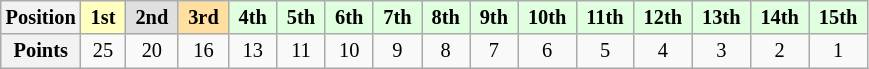<table class="wikitable" style="font-size:85%; text-align:center">
<tr>
<th>Position</th>
<td style="background:#ffffbf;"> <strong>1st</strong> </td>
<td style="background:#dfdfdf;"> <strong>2nd</strong> </td>
<td style="background:#ffdf9f;"> <strong>3rd</strong> </td>
<td style="background:#dfffdf;"> <strong>4th</strong> </td>
<td style="background:#dfffdf;"> <strong>5th</strong> </td>
<td style="background:#dfffdf;"> <strong>6th</strong> </td>
<td style="background:#dfffdf;"> <strong>7th</strong> </td>
<td style="background:#dfffdf;"> <strong>8th</strong> </td>
<td style="background:#dfffdf;"> <strong>9th</strong> </td>
<td style="background:#dfffdf;"> <strong>10th</strong> </td>
<td style="background:#dfffdf;"> <strong>11th</strong> </td>
<td style="background:#dfffdf;"> <strong>12th</strong> </td>
<td style="background:#dfffdf;"> <strong>13th</strong> </td>
<td style="background:#dfffdf;"> <strong>14th</strong> </td>
<td style="background:#dfffdf;"> <strong>15th</strong> </td>
</tr>
<tr>
<th>Points</th>
<td>25</td>
<td>20</td>
<td>16</td>
<td>13</td>
<td>11</td>
<td>10</td>
<td>9</td>
<td>8</td>
<td>7</td>
<td>6</td>
<td>5</td>
<td>4</td>
<td>3</td>
<td>2</td>
<td>1</td>
</tr>
</table>
